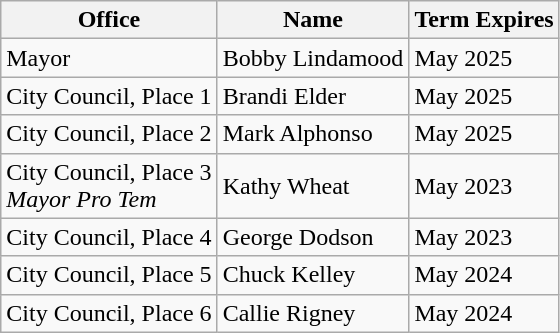<table class="wikitable">
<tr>
<th>Office</th>
<th>Name</th>
<th>Term Expires</th>
</tr>
<tr>
<td>Mayor</td>
<td>Bobby Lindamood</td>
<td>May 2025</td>
</tr>
<tr>
<td>City Council, Place 1</td>
<td>Brandi Elder</td>
<td>May 2025</td>
</tr>
<tr>
<td>City Council, Place 2</td>
<td>Mark Alphonso</td>
<td>May 2025</td>
</tr>
<tr>
<td>City Council, Place 3<br><em>Mayor Pro Tem</em></td>
<td>Kathy Wheat</td>
<td>May 2023</td>
</tr>
<tr>
<td>City Council, Place 4</td>
<td>George Dodson</td>
<td>May 2023</td>
</tr>
<tr>
<td>City Council, Place 5</td>
<td>Chuck Kelley</td>
<td>May 2024</td>
</tr>
<tr>
<td>City Council, Place 6</td>
<td>Callie Rigney</td>
<td>May 2024</td>
</tr>
</table>
